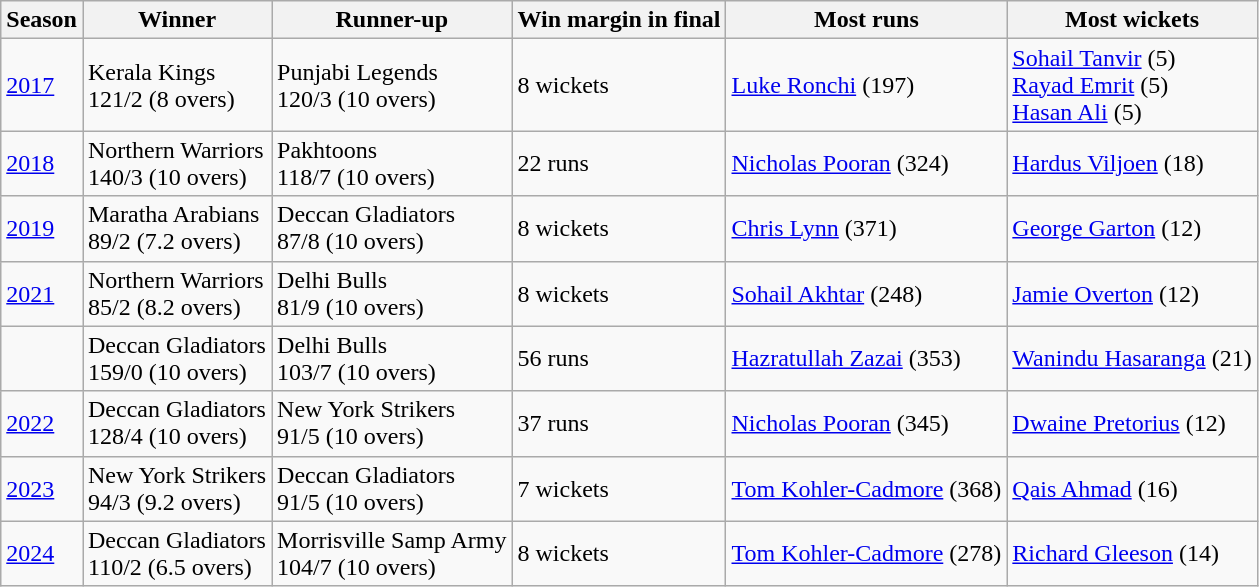<table class="wikitable">
<tr>
<th>Season</th>
<th>Winner</th>
<th>Runner-up</th>
<th>Win margin in final</th>
<th>Most runs</th>
<th>Most wickets</th>
</tr>
<tr>
<td><a href='#'>2017</a></td>
<td>Kerala Kings<br>121/2 (8 overs)</td>
<td>Punjabi Legends<br>120/3 (10 overs)</td>
<td>8 wickets</td>
<td><a href='#'>Luke Ronchi</a> (197)</td>
<td><a href='#'>Sohail Tanvir</a> (5)<br> <a href='#'>Rayad Emrit</a> (5)<br> <a href='#'>Hasan Ali</a> (5)</td>
</tr>
<tr>
<td><a href='#'>2018</a></td>
<td>Northern Warriors<br>140/3 (10 overs)</td>
<td>Pakhtoons<br>118/7 (10 overs)</td>
<td>22 runs</td>
<td><a href='#'>Nicholas Pooran</a> (324)</td>
<td><a href='#'>Hardus Viljoen</a> (18)</td>
</tr>
<tr>
<td><a href='#'>2019</a></td>
<td>Maratha Arabians<br>89/2 (7.2 overs)</td>
<td>Deccan Gladiators<br>87/8 (10 overs)</td>
<td>8 wickets</td>
<td><a href='#'>Chris Lynn</a> (371)</td>
<td><a href='#'>George Garton</a> (12)</td>
</tr>
<tr>
<td><a href='#'>2021</a></td>
<td>Northern Warriors<br>85/2 (8.2 overs)</td>
<td>Delhi Bulls<br>81/9 (10 overs)</td>
<td>8 wickets</td>
<td><a href='#'>Sohail Akhtar</a> (248)</td>
<td><a href='#'>Jamie Overton</a> (12)</td>
</tr>
<tr>
<td></td>
<td>Deccan Gladiators<br>159/0 (10 overs)</td>
<td>Delhi Bulls<br>103/7 (10 overs)</td>
<td>56 runs</td>
<td><a href='#'>Hazratullah Zazai</a> (353)</td>
<td><a href='#'>Wanindu Hasaranga</a> (21)</td>
</tr>
<tr>
<td><a href='#'>2022</a></td>
<td>Deccan Gladiators<br>128/4 (10 overs)</td>
<td>New York Strikers<br>91/5 (10 overs)</td>
<td>37 runs</td>
<td><a href='#'>Nicholas Pooran</a> (345)</td>
<td><a href='#'>Dwaine Pretorius</a> (12)</td>
</tr>
<tr>
<td><a href='#'>2023</a></td>
<td>New York Strikers<br>94/3 (9.2 overs)</td>
<td>Deccan Gladiators<br>91/5 (10 overs)</td>
<td>7 wickets</td>
<td><a href='#'>Tom Kohler-Cadmore</a> (368)</td>
<td><a href='#'>Qais Ahmad</a> (16)</td>
</tr>
<tr>
<td><a href='#'>2024</a></td>
<td>Deccan Gladiators<br>110/2 (6.5 overs)</td>
<td>Morrisville Samp Army<br>104/7 (10 overs)</td>
<td>8 wickets</td>
<td><a href='#'>Tom Kohler-Cadmore</a> (278)</td>
<td><a href='#'>Richard Gleeson</a> (14)</td>
</tr>
</table>
